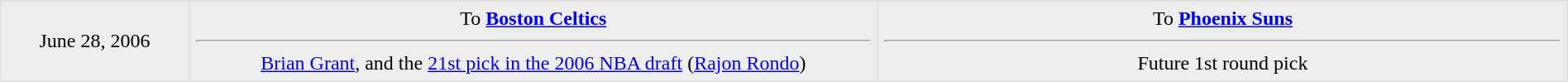<table border=1 style="border-collapse:collapse; text-align: center; width: 100%" bordercolor="#DFDFDF"  cellpadding="5">
<tr>
</tr>
<tr bgcolor="eeeeee">
<td style="width:12%">June 28, 2006<br></td>
<td style="width:44%" valign="top">To <strong><a href='#'>Boston Celtics</a></strong> <hr><a href='#'>Brian Grant</a>, and the <a href='#'>21st pick in the 2006 NBA draft</a> (<a href='#'>Rajon Rondo</a>)</td>
<td style="width:44%" valign="top">To <strong><a href='#'>Phoenix Suns</a></strong> <hr>Future 1st round pick</td>
</tr>
<tr>
</tr>
</table>
